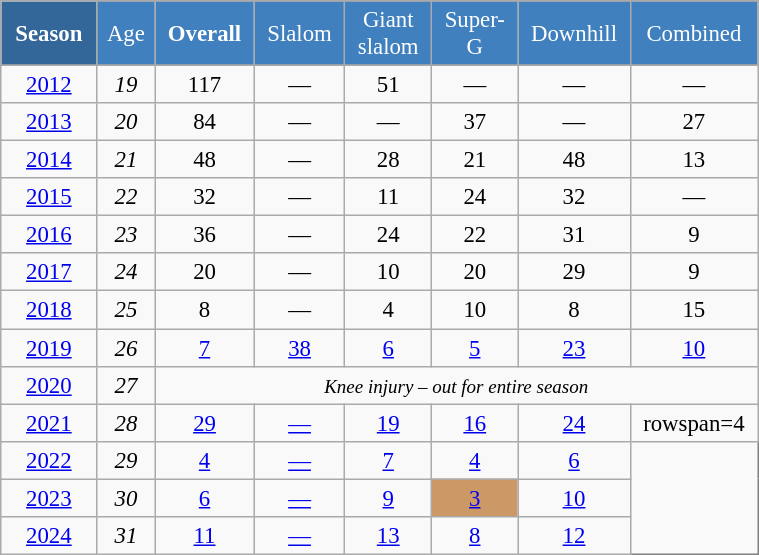<table class="wikitable" style="font-size:95%; text-align:center; border:grey solid 1px; border-collapse:collapse;" width="40%">
<tr style="background-color:#369; color:white;">
<td rowspan="2" colspan="1" width="6%"><strong>Season</strong></td>
</tr>
<tr style="background-color:#4180be; color:white;">
<td width="3%">Age</td>
<td width="5%"><strong>Overall</strong></td>
<td width="5%">Slalom</td>
<td width="5%">Giant<br>slalom</td>
<td width="5%">Super-G</td>
<td width="5%">Downhill</td>
<td width="5%">Combined</td>
</tr>
<tr style="background-color:#8CB2D8; color:white;">
</tr>
<tr>
<td><a href='#'>2012</a></td>
<td><em>19</em></td>
<td>117</td>
<td>—</td>
<td>51</td>
<td>—</td>
<td>—</td>
<td>—</td>
</tr>
<tr>
<td><a href='#'>2013</a></td>
<td><em>20</em></td>
<td>84</td>
<td>—</td>
<td>—</td>
<td>37</td>
<td>—</td>
<td>27</td>
</tr>
<tr>
<td><a href='#'>2014</a></td>
<td><em>21</em></td>
<td>48</td>
<td>—</td>
<td>28</td>
<td>21</td>
<td>48</td>
<td>13</td>
</tr>
<tr>
<td><a href='#'>2015</a></td>
<td><em>22</em></td>
<td>32</td>
<td>—</td>
<td>11</td>
<td>24</td>
<td>32</td>
<td>—</td>
</tr>
<tr>
<td><a href='#'>2016</a></td>
<td><em>23</em></td>
<td>36</td>
<td>—</td>
<td>24</td>
<td>22</td>
<td>31</td>
<td>9</td>
</tr>
<tr>
<td><a href='#'>2017</a></td>
<td><em>24</em></td>
<td>20</td>
<td>—</td>
<td>10</td>
<td>20</td>
<td>29</td>
<td>9</td>
</tr>
<tr>
<td><a href='#'>2018</a></td>
<td><em>25</em></td>
<td>8</td>
<td>—</td>
<td>4</td>
<td>10</td>
<td>8</td>
<td>15</td>
</tr>
<tr>
<td><a href='#'>2019</a></td>
<td><em>26</em></td>
<td><a href='#'>7</a></td>
<td><a href='#'>38</a></td>
<td><a href='#'>6</a></td>
<td><a href='#'>5</a></td>
<td><a href='#'>23</a></td>
<td><a href='#'>10</a></td>
</tr>
<tr>
<td><a href='#'>2020</a></td>
<td><em>27</em></td>
<td colspan=6><em><small>Knee injury – out for entire season</small></em></td>
</tr>
<tr>
<td><a href='#'>2021</a></td>
<td><em>28</em></td>
<td><a href='#'>29</a></td>
<td><a href='#'>—</a></td>
<td><a href='#'>19</a></td>
<td><a href='#'>16</a></td>
<td><a href='#'>24</a></td>
<td>rowspan=4 </td>
</tr>
<tr>
<td><a href='#'>2022</a></td>
<td><em>29</em></td>
<td><a href='#'>4</a></td>
<td><a href='#'>—</a></td>
<td><a href='#'>7</a></td>
<td><a href='#'>4</a></td>
<td><a href='#'>6</a></td>
</tr>
<tr>
<td><a href='#'>2023</a></td>
<td><em>30</em></td>
<td><a href='#'>6</a></td>
<td><a href='#'>—</a></td>
<td><a href='#'>9</a></td>
<td style="background:#c96;"><a href='#'>3</a></td>
<td><a href='#'>10</a></td>
</tr>
<tr>
<td><a href='#'>2024</a></td>
<td><em>31</em></td>
<td><a href='#'>11</a></td>
<td><a href='#'>—</a></td>
<td><a href='#'>13</a></td>
<td><a href='#'>8</a></td>
<td><a href='#'>12</a></td>
</tr>
</table>
